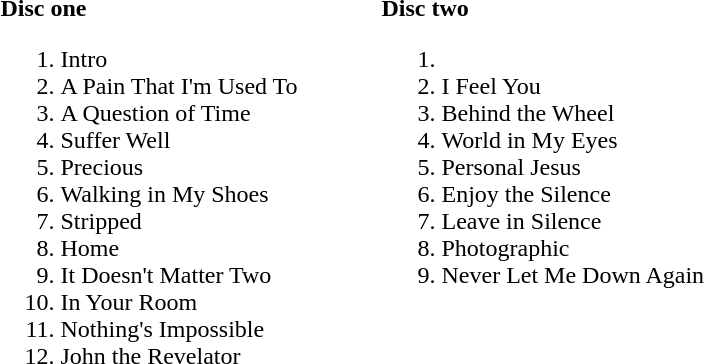<table ->
<tr>
<td width=250 valign=top><br><strong>Disc one</strong><ol><li>Intro</li><li>A Pain That I'm Used To</li><li>A Question of Time</li><li>Suffer Well</li><li>Precious</li><li>Walking in My Shoes</li><li>Stripped</li><li>Home</li><li>It Doesn't Matter Two</li><li>In Your Room</li><li>Nothing's Impossible</li><li>John the Revelator</li></ol></td>
<td width=250 valign=top><br><strong>Disc two</strong><ol><li><li>I Feel You</li><li>Behind the Wheel</li><li>World in My Eyes</li><li>Personal Jesus</li><li>Enjoy the Silence</li><li>Leave in Silence</li><li>Photographic</li><li>Never Let Me Down Again</li></ol></td>
</tr>
</table>
